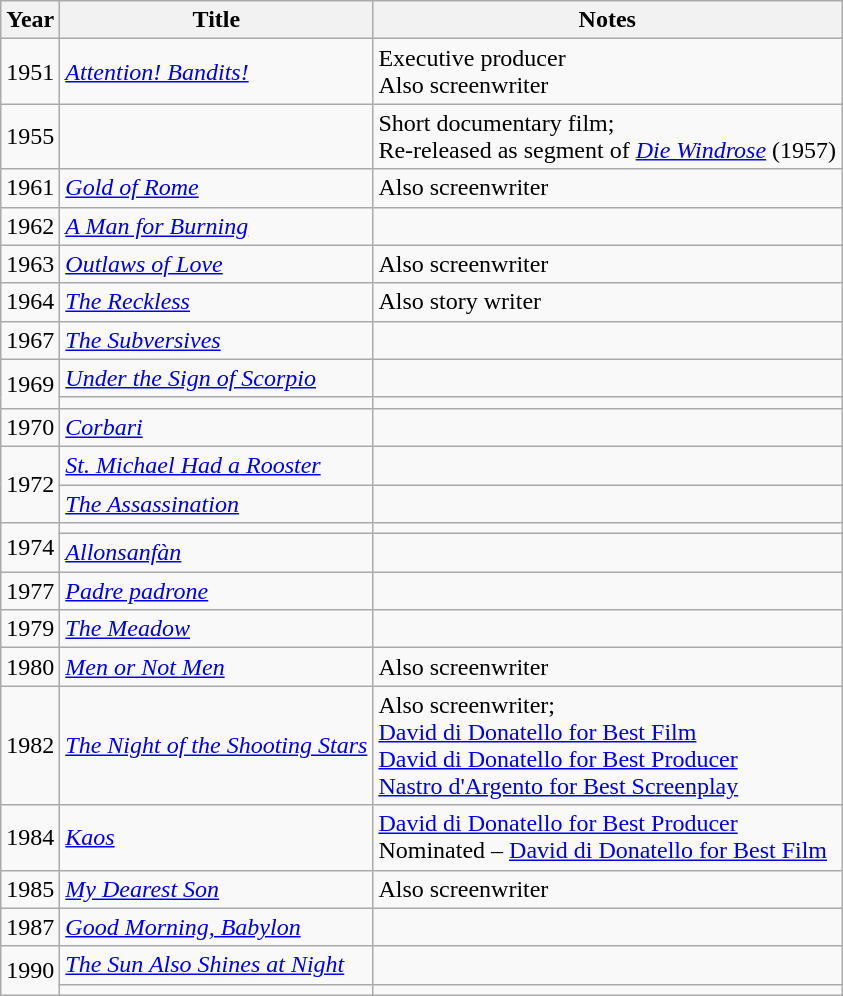<table class="wikitable sortable">
<tr>
<th>Year</th>
<th>Title</th>
<th>Notes</th>
</tr>
<tr>
<td>1951</td>
<td><em><a href='#'>Attention! Bandits!</a></em></td>
<td>Executive producer<br>Also screenwriter</td>
</tr>
<tr>
<td>1955</td>
<td><em></em></td>
<td>Short documentary film;<br>Re-released as segment of <em><a href='#'>Die Windrose</a></em> (1957)</td>
</tr>
<tr>
<td>1961</td>
<td><em><a href='#'>Gold of Rome</a></em></td>
<td>Also screenwriter</td>
</tr>
<tr>
<td>1962</td>
<td><em><a href='#'>A Man for Burning</a></em></td>
<td></td>
</tr>
<tr>
<td>1963</td>
<td><em><a href='#'>Outlaws of Love</a></em></td>
<td>Also screenwriter</td>
</tr>
<tr>
<td>1964</td>
<td><em><a href='#'>The Reckless</a></em></td>
<td>Also story writer</td>
</tr>
<tr>
<td>1967</td>
<td><em><a href='#'>The Subversives</a></em></td>
<td></td>
</tr>
<tr>
<td rowspan="2">1969</td>
<td><em><a href='#'>Under the Sign of Scorpio</a></em></td>
<td></td>
</tr>
<tr>
<td><em></em></td>
<td></td>
</tr>
<tr>
<td>1970</td>
<td><em><a href='#'>Corbari</a></em></td>
<td></td>
</tr>
<tr>
<td rowspan="2">1972</td>
<td><em><a href='#'>St. Michael Had a Rooster</a></em></td>
<td></td>
</tr>
<tr>
<td><em><a href='#'>The Assassination</a></em></td>
<td></td>
</tr>
<tr>
<td rowspan="2">1974</td>
<td><em></em></td>
<td></td>
</tr>
<tr>
<td><em><a href='#'>Allonsanfàn</a></em></td>
<td></td>
</tr>
<tr>
<td>1977</td>
<td><em><a href='#'>Padre padrone</a></em></td>
<td></td>
</tr>
<tr>
<td>1979</td>
<td><em><a href='#'>The Meadow</a></em></td>
<td></td>
</tr>
<tr>
<td>1980</td>
<td><em><a href='#'>Men or Not Men</a></em></td>
<td>Also screenwriter</td>
</tr>
<tr>
<td>1982</td>
<td><em><a href='#'>The Night of the Shooting Stars</a></em></td>
<td>Also screenwriter;<br><a href='#'>David di Donatello for Best Film</a><br><a href='#'>David di Donatello for Best Producer</a><br><a href='#'>Nastro d'Argento for Best Screenplay</a></td>
</tr>
<tr>
<td>1984</td>
<td><em><a href='#'>Kaos</a></em></td>
<td><a href='#'>David di Donatello for Best Producer</a><br>Nominated – <a href='#'>David di Donatello for Best Film</a></td>
</tr>
<tr>
<td>1985</td>
<td><em><a href='#'>My Dearest Son</a></em></td>
<td>Also screenwriter</td>
</tr>
<tr>
<td>1987</td>
<td><em><a href='#'>Good Morning, Babylon</a></em></td>
<td></td>
</tr>
<tr>
<td rowspan="2">1990</td>
<td><em><a href='#'>The Sun Also Shines at Night</a></em></td>
<td></td>
</tr>
<tr>
<td><em></em></td>
<td></td>
</tr>
</table>
